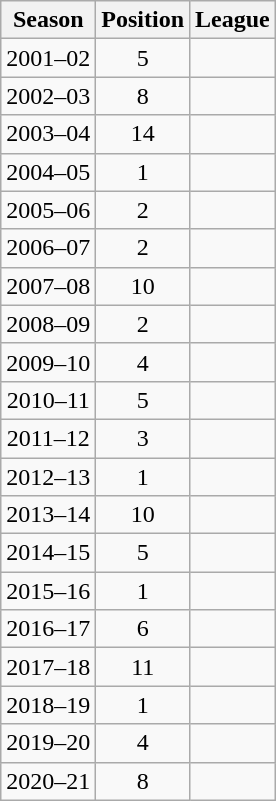<table class="wikitable sortable">
<tr>
<th>Season</th>
<th>Position</th>
<th>League</th>
</tr>
<tr align="center">
<td>2001–02</td>
<td>5 </td>
<td></td>
</tr>
<tr align="center">
<td>2002–03</td>
<td>8 </td>
<td></td>
</tr>
<tr align="center">
<td>2003–04</td>
<td>14 </td>
<td></td>
</tr>
<tr align="center">
<td>2004–05</td>
<td>1 </td>
<td></td>
</tr>
<tr align="center">
<td>2005–06</td>
<td>2 </td>
<td></td>
</tr>
<tr align="center">
<td>2006–07</td>
<td>2 </td>
<td></td>
</tr>
<tr align="center">
<td>2007–08</td>
<td>10 </td>
<td></td>
</tr>
<tr align="center">
<td>2008–09</td>
<td>2 </td>
<td></td>
</tr>
<tr align="center">
<td>2009–10</td>
<td>4 </td>
<td></td>
</tr>
<tr align="center">
<td>2010–11</td>
<td>5 </td>
<td></td>
</tr>
<tr align="center">
<td>2011–12</td>
<td>3 </td>
<td></td>
</tr>
<tr align="center">
<td>2012–13</td>
<td>1 </td>
<td></td>
</tr>
<tr align="center">
<td>2013–14</td>
<td>10 </td>
<td></td>
</tr>
<tr align="center">
<td>2014–15</td>
<td>5 </td>
<td></td>
</tr>
<tr align="center">
<td>2015–16</td>
<td>1 </td>
<td></td>
</tr>
<tr align="center">
<td>2016–17</td>
<td>6 </td>
<td></td>
</tr>
<tr align="center">
<td>2017–18</td>
<td>11 </td>
<td></td>
</tr>
<tr align="center">
<td>2018–19</td>
<td>1 </td>
<td></td>
</tr>
<tr align="center">
<td>2019–20</td>
<td>4 </td>
<td></td>
</tr>
<tr align="center">
<td>2020–21</td>
<td>8 </td>
<td></td>
</tr>
</table>
